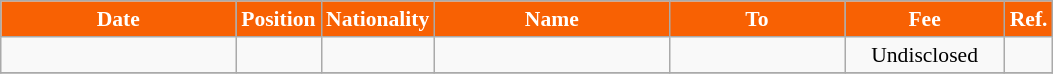<table class="wikitable"  style="text-align:center; font-size:90%; ">
<tr>
<th style="background:#F86103; color:white; width:150px;">Date</th>
<th style="background:#F86103; color:white; width:50px;">Position</th>
<th style="background:#F86103; color:white; width:50px;">Nationality</th>
<th style="background:#F86103; color:white; width:150px;">Name</th>
<th style="background:#F86103; color:white; width:110px;">To</th>
<th style="background:#F86103; color:white; width:100px;">Fee</th>
<th style="background:#F86103; color:white; width:25px;">Ref.</th>
</tr>
<tr>
<td></td>
<td></td>
<td></td>
<td></td>
<td></td>
<td>Undisclosed</td>
<td></td>
</tr>
<tr>
</tr>
</table>
